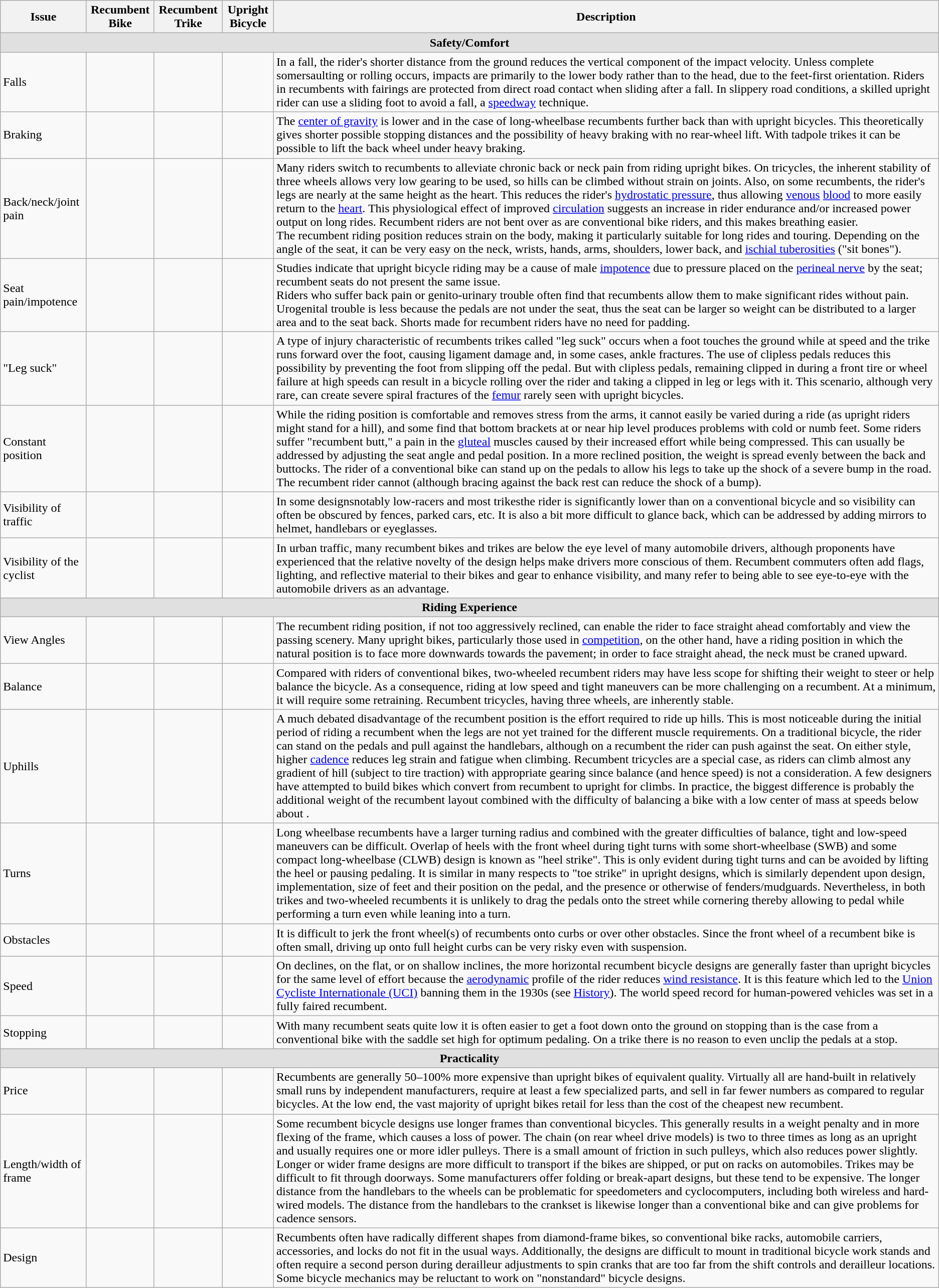<table class="wikitable">
<tr>
<th>Issue</th>
<th>Recumbent Bike</th>
<th>Recumbent Trike</th>
<th>Upright Bicycle</th>
<th>Description</th>
</tr>
<tr>
<th style="background: #E0E0E0" colspan=5>Safety/Comfort</th>
</tr>
<tr>
<td>Falls</td>
<td></td>
<td></td>
<td></td>
<td>In a fall, the rider's shorter distance from the ground reduces the vertical component of the impact velocity. Unless complete somersaulting or rolling occurs, impacts are primarily to the lower body rather than to the head, due to the feet-first orientation. Riders in recumbents with fairings are protected from direct road contact when sliding after a fall. In slippery road conditions, a skilled upright rider can use a sliding foot to avoid a fall, a <a href='#'>speedway</a> technique.</td>
</tr>
<tr>
<td>Braking</td>
<td></td>
<td></td>
<td></td>
<td>The <a href='#'>center of gravity</a> is lower and in the case of long-wheelbase recumbents further back than with upright bicycles. This theoretically gives shorter possible stopping distances and the possibility of heavy braking with no rear-wheel lift.  With tadpole trikes it can be possible to lift the back wheel under heavy braking.</td>
</tr>
<tr>
<td>Back/neck/joint pain</td>
<td></td>
<td></td>
<td></td>
<td>Many riders switch to recumbents to alleviate chronic back or neck pain from riding upright bikes. On tricycles, the inherent stability of three wheels allows very low gearing to be used, so hills can be climbed without strain on joints. Also, on some recumbents, the rider's legs are nearly at the same height as the heart. This reduces the rider's <a href='#'>hydrostatic pressure</a>, thus allowing <a href='#'>venous</a> <a href='#'>blood</a> to more easily return to the <a href='#'>heart</a>. This physiological effect of improved <a href='#'>circulation</a> suggests an increase in rider endurance and/or increased power output on long rides. Recumbent riders are not bent over as are conventional bike riders, and this makes breathing easier.<br>The recumbent riding position reduces strain on the body, making it particularly suitable for long rides and touring. Depending on the angle of the seat, it can be very easy on the neck, wrists, hands, arms, shoulders, lower back, and <a href='#'>ischial tuberosities</a> ("sit bones").</td>
</tr>
<tr>
<td>Seat pain/impotence</td>
<td></td>
<td></td>
<td></td>
<td>Studies indicate that upright bicycle riding may be a cause of male <a href='#'>impotence</a> due to pressure placed on the <a href='#'>perineal nerve</a> by the seat; recumbent seats do not present the same issue.<br>Riders who suffer back pain or genito-urinary trouble often find that recumbents allow them to make significant rides without pain. Urogenital trouble is less because the pedals are not under the seat, thus the seat can be larger so weight can be distributed to a larger area and to the seat back. Shorts made for recumbent riders have no need for padding.</td>
</tr>
<tr>
<td>"Leg suck"</td>
<td></td>
<td></td>
<td></td>
<td>A type of injury characteristic of recumbents trikes called "leg suck" occurs when a foot touches the ground while at speed and the trike runs forward over the foot, causing ligament damage and, in some cases, ankle fractures. The use of clipless pedals reduces this possibility by preventing the foot from slipping off the pedal. But with clipless pedals, remaining clipped in during a front tire or wheel failure at high speeds can result in a bicycle rolling over the rider and taking a clipped in leg or legs with it. This scenario, although very rare, can create severe spiral fractures of the <a href='#'>femur</a> rarely seen with upright bicycles.</td>
</tr>
<tr>
<td>Constant position</td>
<td></td>
<td></td>
<td></td>
<td>While the riding position is comfortable and removes stress from the arms, it cannot easily be varied during a ride (as upright riders might stand for a hill), and some find that bottom brackets at or near hip level produces problems with cold or numb feet. Some riders suffer "recumbent butt," a pain in the <a href='#'>gluteal</a> muscles caused by their increased effort while being compressed. This can usually be addressed by adjusting the seat angle and pedal position. In a more reclined position, the weight is spread evenly between the back and buttocks. The rider of a conventional bike can stand up on the pedals to allow his legs to take up the shock of a severe bump in the road. The recumbent rider cannot (although bracing against the back rest can reduce the shock of a bump).</td>
</tr>
<tr>
<td>Visibility of traffic</td>
<td></td>
<td></td>
<td></td>
<td>In some designsnotably low-racers and most trikesthe rider is significantly lower than on a conventional bicycle and so visibility can often be obscured by fences, parked cars, etc. It is also a bit more difficult to glance back, which can be addressed by adding mirrors to helmet, handlebars or eyeglasses.</td>
</tr>
<tr>
<td>Visibility of the cyclist</td>
<td></td>
<td></td>
<td></td>
<td>In urban traffic, many recumbent bikes and trikes are below the eye level of many automobile drivers, although proponents have experienced that the relative novelty of the design helps make drivers more conscious of them. Recumbent commuters often add flags, lighting, and reflective material to their bikes and gear to enhance visibility, and many refer to being able to see eye-to-eye with the automobile drivers as an advantage.</td>
</tr>
<tr>
<th style="background: #E0E0E0" colspan=5>Riding Experience</th>
</tr>
<tr>
<td>View Angles</td>
<td></td>
<td></td>
<td></td>
<td>The recumbent riding position, if not too aggressively reclined, can enable the rider to face straight ahead comfortably and view the passing scenery. Many upright bikes, particularly those used in <a href='#'>competition</a>, on the other hand, have a riding position in which the natural position is to face more downwards towards the pavement; in order to face straight ahead, the neck must be craned upward.</td>
</tr>
<tr>
<td>Balance</td>
<td></td>
<td></td>
<td></td>
<td>Compared with riders of conventional bikes, two-wheeled recumbent riders may have less scope for shifting their weight to steer or help balance the bicycle. As a consequence, riding at low speed and tight maneuvers can be more challenging on a recumbent.  At a minimum, it will require some retraining. Recumbent tricycles, having three wheels, are inherently stable.</td>
</tr>
<tr>
<td>Uphills</td>
<td></td>
<td></td>
<td></td>
<td>A much debated disadvantage of the recumbent position is the effort required to ride up hills. This is most noticeable during the initial period of riding a recumbent when the legs are not yet trained for the different muscle requirements. On a traditional bicycle, the rider can stand on the pedals and pull against the handlebars, although on a recumbent the rider can push against the seat. On either style, higher <a href='#'>cadence</a> reduces leg strain and fatigue when climbing. Recumbent tricycles are a special case, as riders can climb almost any gradient of hill (subject to tire traction) with appropriate gearing since balance (and hence speed) is not a consideration. A few designers have attempted to build bikes which convert from recumbent to upright for climbs. In practice, the biggest difference is probably the additional weight of the recumbent layout combined with the difficulty of balancing a bike with a low center of mass at speeds below about .</td>
</tr>
<tr>
<td>Turns</td>
<td></td>
<td></td>
<td></td>
<td>Long wheelbase recumbents have a larger turning radius and combined with the greater difficulties of balance, tight and low-speed maneuvers can be difficult. Overlap of heels with the front wheel during tight turns with some short-wheelbase (SWB) and some compact long-wheelbase (CLWB) design is known as "heel strike". This is only evident during tight turns and can be avoided by lifting the heel or pausing pedaling. It is similar in many respects to "toe strike" in upright designs, which is similarly dependent upon design, implementation, size of feet and their position on the pedal, and the presence or otherwise of fenders/mudguards. Nevertheless, in both trikes and two-wheeled recumbents it is unlikely to drag the pedals onto the street while cornering thereby allowing to pedal while performing a turn even while leaning into a turn.</td>
</tr>
<tr>
<td>Obstacles</td>
<td></td>
<td></td>
<td></td>
<td>It is difficult to jerk the front wheel(s) of recumbents onto curbs or over other obstacles. Since the front wheel of a recumbent bike is often small, driving up onto full height curbs can be very risky even with suspension.</td>
</tr>
<tr>
<td>Speed</td>
<td></td>
<td></td>
<td></td>
<td>On declines, on the flat, or on shallow inclines, the more horizontal recumbent bicycle designs are generally faster than upright bicycles for the same level of effort because the <a href='#'>aerodynamic</a> profile of the rider reduces <a href='#'>wind resistance</a>. It is this feature which led to the <a href='#'>Union Cycliste Internationale (UCI)</a> banning them in the 1930s (see <a href='#'>History</a>). The world speed record for human-powered vehicles was set in a fully faired recumbent.</td>
</tr>
<tr>
<td>Stopping</td>
<td></td>
<td></td>
<td></td>
<td>With many recumbent seats quite low it is often easier to get a foot down onto the ground on stopping than is the case from a conventional bike with the saddle set high for optimum pedaling.  On a trike there is no reason to even unclip the pedals at a stop.</td>
</tr>
<tr style="background: #E0E0E0">
<th style="background: #E0E0E0" colspan=5>Practicality</th>
</tr>
<tr>
<td>Price</td>
<td></td>
<td></td>
<td></td>
<td>Recumbents are generally 50–100% more expensive than upright bikes of equivalent quality. Virtually all are hand-built in relatively small runs by independent manufacturers, require at least a few specialized parts, and sell in far fewer numbers as compared to regular bicycles. At the low end, the vast majority of upright bikes retail for less than the cost of the cheapest new recumbent.</td>
</tr>
<tr>
<td>Length/width of frame</td>
<td></td>
<td></td>
<td></td>
<td>Some recumbent bicycle designs use longer frames than conventional bicycles.  This generally results in a weight penalty and in more flexing of the frame, which causes a loss of power.  The chain (on rear wheel drive models) is two to three times as long as an upright and usually requires one or more idler pulleys.  There is a small amount of friction in such pulleys, which also reduces power slightly.  Longer or wider frame designs are more difficult to transport if the bikes are shipped, or put on racks on automobiles.  Trikes may be difficult to fit through doorways.  Some manufacturers offer folding or break-apart designs, but these tend to be expensive.  The longer distance from the handlebars to the wheels can be problematic for speedometers and cyclocomputers, including both wireless and hard-wired models.  The distance from the handlebars to the crankset is likewise longer than a conventional bike and can give problems for cadence sensors.</td>
</tr>
<tr>
<td>Design</td>
<td></td>
<td></td>
<td></td>
<td>Recumbents often have radically different shapes from diamond-frame bikes, so conventional bike racks, automobile carriers, accessories, and locks do not fit in the usual ways. Additionally, the designs are difficult to mount in traditional bicycle work stands and often require a second person during derailleur adjustments to spin cranks that are too far from the shift controls and derailleur locations. Some bicycle mechanics may be reluctant to work on "nonstandard" bicycle designs.</td>
</tr>
</table>
